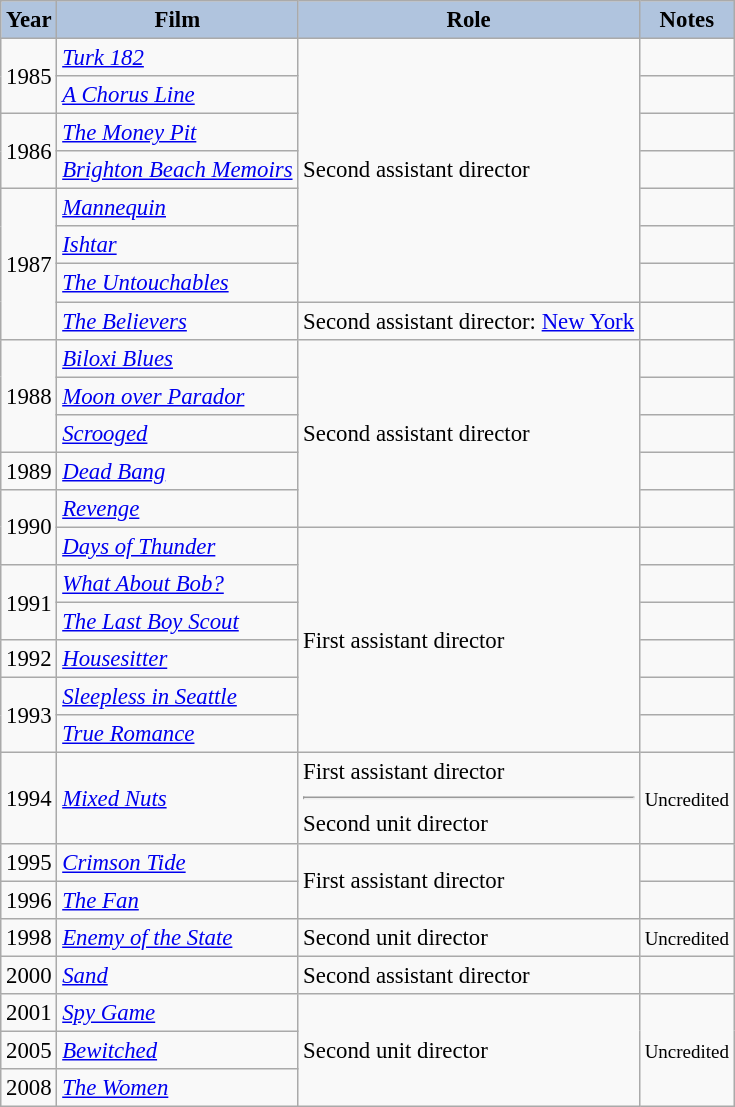<table class="wikitable" style="font-size:95%;">
<tr>
<th style="background:#B0C4DE;">Year</th>
<th style="background:#B0C4DE;">Film</th>
<th style="background:#B0C4DE;">Role</th>
<th style="background:#B0C4DE;">Notes</th>
</tr>
<tr>
<td rowspan="2">1985</td>
<td><em><a href='#'>Turk 182</a></em></td>
<td rowspan=7>Second assistant director</td>
<td></td>
</tr>
<tr>
<td><em><a href='#'>A Chorus Line</a></em></td>
<td></td>
</tr>
<tr>
<td rowspan="2">1986</td>
<td><em><a href='#'>The Money Pit</a></em></td>
<td></td>
</tr>
<tr>
<td><em><a href='#'>Brighton Beach Memoirs</a></em></td>
<td></td>
</tr>
<tr>
<td rowspan="4">1987</td>
<td><em><a href='#'>Mannequin</a></em></td>
<td></td>
</tr>
<tr>
<td><em><a href='#'>Ishtar</a></em></td>
<td></td>
</tr>
<tr>
<td><em><a href='#'>The Untouchables</a></em></td>
<td></td>
</tr>
<tr>
<td><em><a href='#'>The Believers</a></em></td>
<td>Second assistant director: <a href='#'>New York</a></td>
<td></td>
</tr>
<tr>
<td rowspan="3">1988</td>
<td><em><a href='#'>Biloxi Blues</a></em></td>
<td rowspan=5>Second assistant director</td>
<td></td>
</tr>
<tr>
<td><em><a href='#'>Moon over Parador</a></em></td>
<td></td>
</tr>
<tr>
<td><em><a href='#'>Scrooged</a></em></td>
<td></td>
</tr>
<tr>
<td>1989</td>
<td><em><a href='#'>Dead Bang</a></em></td>
<td></td>
</tr>
<tr>
<td rowspan="2">1990</td>
<td><em><a href='#'>Revenge</a></em></td>
<td></td>
</tr>
<tr>
<td><em><a href='#'>Days of Thunder</a></em></td>
<td rowspan=6>First assistant director</td>
<td></td>
</tr>
<tr>
<td rowspan="2">1991</td>
<td><em><a href='#'>What About Bob?</a></em></td>
<td></td>
</tr>
<tr>
<td><em><a href='#'>The Last Boy Scout</a></em></td>
<td></td>
</tr>
<tr>
<td>1992</td>
<td><em><a href='#'>Housesitter</a></em></td>
<td></td>
</tr>
<tr>
<td rowspan="2">1993</td>
<td><em><a href='#'>Sleepless in Seattle</a></em></td>
<td></td>
</tr>
<tr>
<td><em><a href='#'>True Romance</a></em></td>
<td></td>
</tr>
<tr>
<td>1994</td>
<td><em><a href='#'>Mixed Nuts</a></em></td>
<td>First assistant director<hr>Second unit director</td>
<td><small>Uncredited</small></td>
</tr>
<tr>
<td>1995</td>
<td><em><a href='#'>Crimson Tide</a></em></td>
<td rowspan=2>First assistant director</td>
</tr>
<tr>
<td>1996</td>
<td><em><a href='#'>The Fan</a></em></td>
<td></td>
</tr>
<tr>
<td>1998</td>
<td><em><a href='#'>Enemy of the State</a></em></td>
<td>Second unit director</td>
<td><small>Uncredited</small></td>
</tr>
<tr>
<td>2000</td>
<td><em><a href='#'>Sand</a></em></td>
<td>Second assistant director</td>
<td></td>
</tr>
<tr>
<td>2001</td>
<td><em><a href='#'>Spy Game</a></em></td>
<td rowspan=3>Second unit director</td>
<td rowspan=3><small>Uncredited</small></td>
</tr>
<tr>
<td>2005</td>
<td><em><a href='#'>Bewitched</a></em></td>
</tr>
<tr>
<td>2008</td>
<td><em><a href='#'>The Women</a></em></td>
</tr>
</table>
